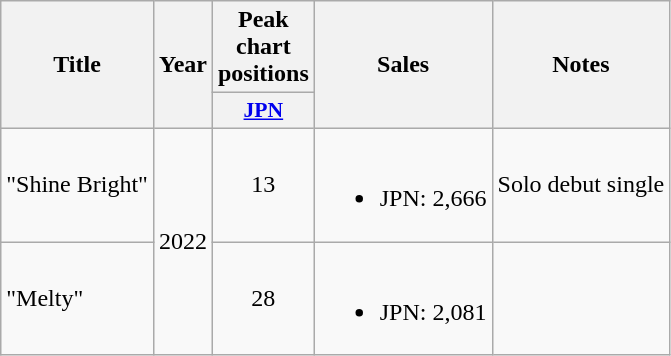<table class="wikitable">
<tr>
<th rowspan="2">Title</th>
<th rowspan="2">Year</th>
<th>Peak chart positions</th>
<th rowspan="2">Sales</th>
<th rowspan="2">Notes</th>
</tr>
<tr>
<th scope="col" style="width:2.5em;font-size:90%;"><a href='#'>JPN</a><br></th>
</tr>
<tr>
<td>"Shine Bright"</td>
<td rowspan="2">2022</td>
<td style="text-align:center;">13</td>
<td><br><ul><li>JPN: 2,666</li></ul></td>
<td>Solo debut single</td>
</tr>
<tr>
<td>"Melty"</td>
<td style="text-align:center;">28</td>
<td><br><ul><li>JPN: 2,081</li></ul></td>
<td></td>
</tr>
</table>
